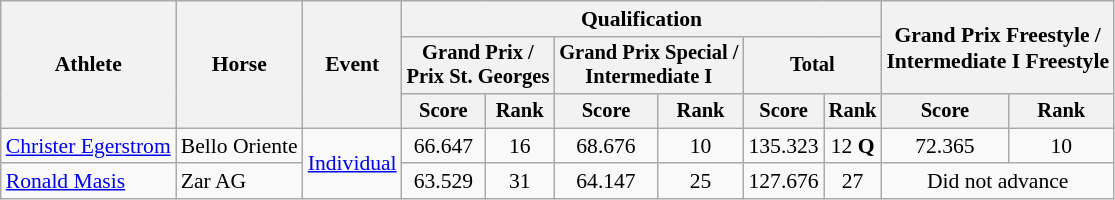<table class=wikitable style=font-size:90%;text-align:center>
<tr>
<th rowspan=3>Athlete</th>
<th rowspan=3>Horse</th>
<th rowspan=3>Event</th>
<th colspan=6>Qualification</th>
<th colspan=2 rowspan=2>Grand Prix Freestyle /<br>Intermediate I Freestyle</th>
</tr>
<tr style=font-size:95%>
<th colspan=2>Grand Prix /<br>Prix St. Georges</th>
<th colspan=2>Grand Prix Special /<br>Intermediate I</th>
<th colspan=2>Total</th>
</tr>
<tr style=font-size:95%>
<th>Score</th>
<th>Rank</th>
<th>Score</th>
<th>Rank</th>
<th>Score</th>
<th>Rank</th>
<th>Score</th>
<th>Rank</th>
</tr>
<tr>
<td align=left><a href='#'>Christer Egerstrom</a></td>
<td align=left>Bello Oriente</td>
<td align=left rowspan=2><a href='#'>Individual</a></td>
<td>66.647</td>
<td>16</td>
<td>68.676</td>
<td>10</td>
<td>135.323</td>
<td>12 <strong>Q</strong></td>
<td>72.365</td>
<td>10</td>
</tr>
<tr>
<td align=left><a href='#'>Ronald Masis</a></td>
<td align=left>Zar AG</td>
<td>63.529</td>
<td>31</td>
<td>64.147</td>
<td>25</td>
<td>127.676</td>
<td>27</td>
<td colspan=2>Did not advance</td>
</tr>
</table>
